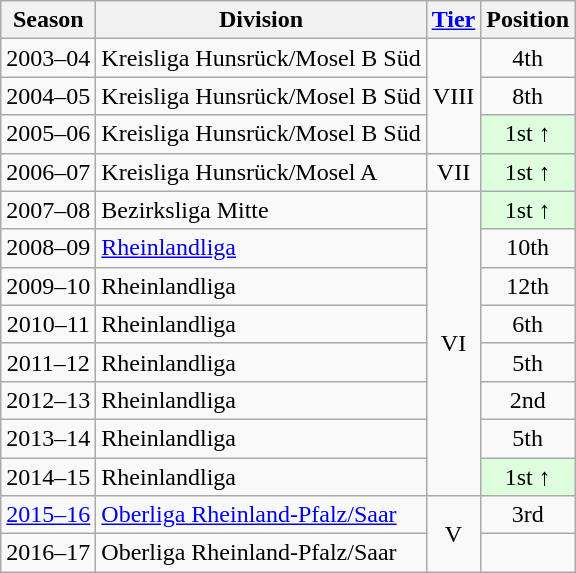<table class="wikitable">
<tr>
<th>Season</th>
<th>Division</th>
<th><a href='#'>Tier</a></th>
<th>Position</th>
</tr>
<tr align="center">
<td>2003–04</td>
<td align="left">Kreisliga Hunsrück/Mosel B Süd</td>
<td rowspan=3>VIII</td>
<td>4th</td>
</tr>
<tr align="center">
<td>2004–05</td>
<td align="left">Kreisliga Hunsrück/Mosel B Süd</td>
<td>8th</td>
</tr>
<tr align="center">
<td>2005–06</td>
<td align="left">Kreisliga Hunsrück/Mosel B Süd</td>
<td style="background:#ddffdd">1st ↑</td>
</tr>
<tr align="center">
<td>2006–07</td>
<td align="left">Kreisliga Hunsrück/Mosel A</td>
<td>VII</td>
<td style="background:#ddffdd">1st ↑</td>
</tr>
<tr align="center">
<td>2007–08</td>
<td align="left">Bezirksliga Mitte</td>
<td rowspan=8>VI</td>
<td style="background:#ddffdd">1st ↑</td>
</tr>
<tr align="center">
<td>2008–09</td>
<td align="left"><a href='#'>Rheinlandliga</a></td>
<td>10th</td>
</tr>
<tr align="center">
<td>2009–10</td>
<td align="left">Rheinlandliga</td>
<td>12th</td>
</tr>
<tr align="center">
<td>2010–11</td>
<td align="left">Rheinlandliga</td>
<td>6th</td>
</tr>
<tr align="center">
<td>2011–12</td>
<td align="left">Rheinlandliga</td>
<td>5th</td>
</tr>
<tr align="center">
<td>2012–13</td>
<td align="left">Rheinlandliga</td>
<td>2nd</td>
</tr>
<tr align="center">
<td>2013–14</td>
<td align="left">Rheinlandliga</td>
<td>5th</td>
</tr>
<tr align="center">
<td>2014–15</td>
<td align="left">Rheinlandliga</td>
<td style="background:#ddffdd">1st ↑</td>
</tr>
<tr align="center">
<td><a href='#'>2015–16</a></td>
<td align="left"><a href='#'>Oberliga Rheinland-Pfalz/Saar</a></td>
<td rowspan=2>V</td>
<td>3rd</td>
</tr>
<tr align="center">
<td>2016–17</td>
<td align="left">Oberliga Rheinland-Pfalz/Saar</td>
<td></td>
</tr>
</table>
